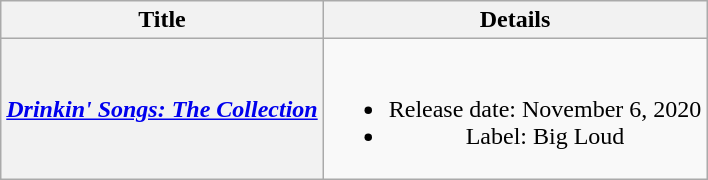<table class="wikitable plainrowheaders" style="text-align:center;">
<tr>
<th scope="col">Title</th>
<th scope="col">Details</th>
</tr>
<tr>
<th scope="row"><em><a href='#'>Drinkin' Songs: The Collection</a></em></th>
<td><br><ul><li>Release date: November 6, 2020</li><li>Label: Big Loud</li></ul></td>
</tr>
</table>
